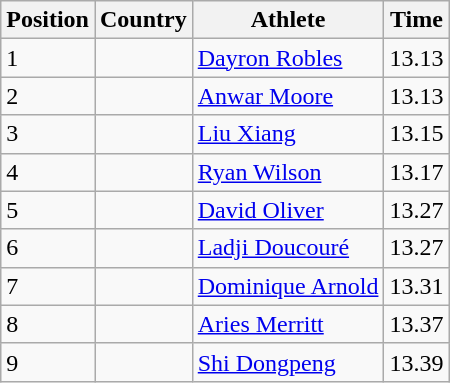<table class="wikitable">
<tr>
<th>Position</th>
<th>Country</th>
<th>Athlete</th>
<th>Time</th>
</tr>
<tr>
<td>1</td>
<td></td>
<td><a href='#'>Dayron Robles</a></td>
<td>13.13</td>
</tr>
<tr>
<td>2</td>
<td></td>
<td><a href='#'>Anwar Moore</a></td>
<td>13.13</td>
</tr>
<tr>
<td>3</td>
<td></td>
<td><a href='#'>Liu Xiang</a></td>
<td>13.15</td>
</tr>
<tr>
<td>4</td>
<td></td>
<td><a href='#'>Ryan Wilson</a></td>
<td>13.17</td>
</tr>
<tr>
<td>5</td>
<td></td>
<td><a href='#'>David Oliver</a></td>
<td>13.27</td>
</tr>
<tr>
<td>6</td>
<td></td>
<td><a href='#'>Ladji Doucouré</a></td>
<td>13.27</td>
</tr>
<tr>
<td>7</td>
<td></td>
<td><a href='#'>Dominique Arnold</a></td>
<td>13.31</td>
</tr>
<tr>
<td>8</td>
<td></td>
<td><a href='#'>Aries Merritt</a></td>
<td>13.37</td>
</tr>
<tr>
<td>9</td>
<td></td>
<td><a href='#'>Shi Dongpeng</a></td>
<td>13.39</td>
</tr>
</table>
